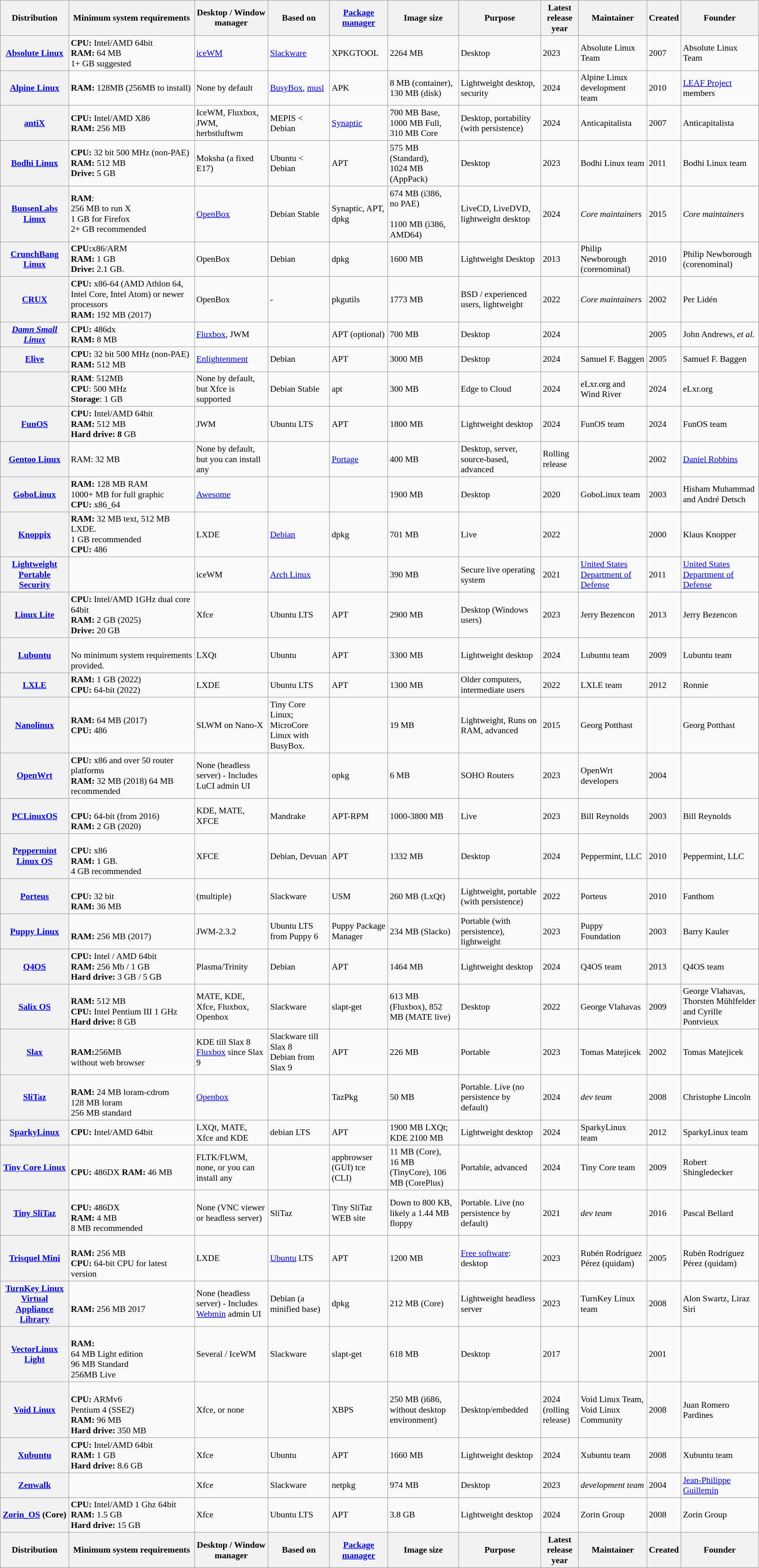<table class="wikitable sortable sort-under" style="font-size: 90%; text-align: left; width: auto;">
<tr>
<th>Distribution</th>
<th scope="col" style="width: 200px;">Minimum system requirements</th>
<th>Desktop / Window manager</th>
<th>Based on</th>
<th><a href='#'>Package manager</a></th>
<th data-sort-type="number">Image size</th>
<th>Purpose</th>
<th>Latest release year</th>
<th>Maintainer</th>
<th>Created</th>
<th>Founder</th>
</tr>
<tr>
<th><a href='#'>Absolute Linux</a></th>
<td data-sort-value="64"><strong>CPU:</strong> Intel/AMD  64bit<br><strong>RAM:</strong>  64 MB<br>1+ GB suggested</td>
<td><a href='#'>iceWM</a></td>
<td><a href='#'>Slackware</a></td>
<td>XPKGTOOL</td>
<td>2264 MB</td>
<td>Desktop</td>
<td>2023</td>
<td>Absolute Linux Team</td>
<td>2007</td>
<td>Absolute Linux Team</td>
</tr>
<tr>
<th><a href='#'>Alpine Linux</a></th>
<td><strong>RAM:</strong> 128MB (256MB to install)</td>
<td>None by default</td>
<td><a href='#'>BusyBox</a>, <a href='#'>musl</a></td>
<td>APK</td>
<td>8 MB (container), 130 MB (disk)</td>
<td>Lightweight desktop, security</td>
<td>2024</td>
<td>Alpine Linux development team</td>
<td>2010</td>
<td><a href='#'>LEAF Project</a> members</td>
</tr>
<tr>
<th><a href='#'>antiX</a></th>
<td data-sort-value="256"><strong>CPU:</strong> Intel/AMD X86<br><strong>RAM:</strong> 256 MB </td>
<td>IceWM, Fluxbox, JWM, herbstluftwm</td>
<td>MEPIS < Debian</td>
<td><a href='#'>Synaptic</a></td>
<td>700 MB Base, 1000 MB Full, 310 MB Core</td>
<td>Desktop, portability (with persistence)</td>
<td>2024</td>
<td>Anticapitalista</td>
<td>2007</td>
<td>Anticapitalista</td>
</tr>
<tr>
<th><a href='#'>Bodhi Linux</a></th>
<td data-sort-value="512"><strong>CPU:</strong> 32 bit 500 MHz (non-PAE)<br><strong>RAM:</strong> 512 MB <br><strong>Drive:</strong> 5 GB</td>
<td>Moksha (a fixed E17)</td>
<td>Ubuntu < Debian</td>
<td>APT</td>
<td>575 MB (Standard),<br>1024 MB (AppPack)</td>
<td>Desktop</td>
<td>2023</td>
<td>Bodhi Linux team</td>
<td>2011</td>
<td>Bodhi Linux team</td>
</tr>
<tr>
<th><a href='#'>BunsenLabs Linux</a></th>
<td style="text-align:left;" data-sort-value="256"><strong>RAM</strong>:<br>256 MB to run X <br>1 GB for Firefox<br>2+ GB recommended</td>
<td><a href='#'>OpenBox</a></td>
<td>Debian Stable</td>
<td>Synaptic, APT, dpkg</td>
<td>674 MB (i386, no PAE)<br><br>1100 MB (i386, AMD64)</td>
<td>LiveCD, LiveDVD, lightweight desktop</td>
<td>2024</td>
<td><em>Core maintainers</em></td>
<td>2015</td>
<td><em>Core maintainers</em></td>
</tr>
<tr>
<th><a href='#'>CrunchBang Linux</a></th>
<td data-sort-value="192"><strong>CPU:</strong>x86/ARM<br><strong>RAM:</strong> 1 GB<br><strong>Drive:</strong> 2.1 GB.</td>
<td>OpenBox</td>
<td>Debian</td>
<td>dpkg</td>
<td>1600 MB</td>
<td>Lightweight Desktop</td>
<td>2013</td>
<td>Philip Newborough (corenominal)</td>
<td>2010</td>
<td>Philip Newborough (corenominal)</td>
</tr>
<tr>
<th><a href='#'>CRUX</a></th>
<td data-sort-value="192"><strong>CPU:</strong> x86-64 (AMD Athlon 64, Intel Core, Intel Atom) or newer processors<br><strong>RAM:</strong> 192 MB (2017)</td>
<td>OpenBox</td>
<td>-</td>
<td>pkgutils</td>
<td>1773 MB</td>
<td>BSD / experienced users, lightweight</td>
<td>2022</td>
<td><em>Core maintainers</em></td>
<td>2002</td>
<td>Per Lidén</td>
</tr>
<tr>
<th><em><a href='#'>Damn Small Linux</a></em></th>
<td data-sort-value=""><strong>CPU:</strong> 486dx<br><strong>RAM:</strong> 8 MB</td>
<td><a href='#'>Fluxbox</a>, JWM</td>
<td></td>
<td>APT (optional)</td>
<td>700 MB</td>
<td>Desktop</td>
<td>2024</td>
<td></td>
<td>2005</td>
<td>John Andrews, <em>et al.</em></td>
</tr>
<tr>
<th><a href='#'>Elive</a></th>
<td data-sort-value="512"><strong>CPU:</strong> 32 bit 500 MHz (non-PAE)<br><strong>RAM:</strong> 512 MB </td>
<td><a href='#'>Enlightenment</a></td>
<td>Debian</td>
<td>APT</td>
<td>3000 MB</td>
<td>Desktop</td>
<td>2024</td>
<td>Samuel F. Baggen</td>
<td>2005</td>
<td>Samuel F. Baggen</td>
</tr>
<tr>
<th></th>
<td><strong>RAM</strong>: 512MB<br><strong>CPU</strong>: 500 MHz<br><strong>Storage</strong>: 1 GB</td>
<td>None by default, but Xfce is supported</td>
<td>Debian Stable</td>
<td>apt</td>
<td>300 MB</td>
<td>Edge to Cloud</td>
<td>2024</td>
<td>eLxr.org and Wind River</td>
<td>2024</td>
<td>eLxr.org</td>
</tr>
<tr>
<th><a href='#'>FunOS</a></th>
<td><strong>CPU:</strong> Intel/AMD 64bit<br><strong>RAM:</strong> 512 MB<br><strong>Hard drive: 8</strong> GB</td>
<td>JWM</td>
<td>Ubuntu LTS</td>
<td>APT</td>
<td>1800 MB</td>
<td>Lightweight desktop</td>
<td>2024</td>
<td>FunOS team</td>
<td>2024</td>
<td>FunOS team</td>
</tr>
<tr>
<th><strong><a href='#'>Gentoo Linux</a></strong></th>
<td>RAM: 32 MB</td>
<td>None by default, but you can install any</td>
<td></td>
<td><a href='#'>Portage</a></td>
<td>400 MB</td>
<td>Desktop, server, source-based, advanced</td>
<td>Rolling release</td>
<td></td>
<td>2002</td>
<td><a href='#'>Daniel Robbins</a></td>
</tr>
<tr>
<th><a href='#'>GoboLinux</a></th>
<td data-sort-value="128"><strong>RAM:</strong> 128 MB RAM<br>1000+ MB for full graphic<br><strong>CPU:</strong> x86_64</td>
<td><a href='#'>Awesome</a></td>
<td></td>
<td></td>
<td>1900 MB</td>
<td>Desktop</td>
<td>2020</td>
<td>GoboLinux team</td>
<td>2003</td>
<td>Hisham Muhammad and André Detsch</td>
</tr>
<tr>
<th><a href='#'>Knoppix</a></th>
<td data-sort-value="32"><strong>RAM:</strong> 32 MB text, 512 MB LXDE.<br>1 GB recommended<br><strong>CPU:</strong> 486</td>
<td>LXDE</td>
<td><a href='#'>Debian</a></td>
<td>dpkg</td>
<td>701 MB</td>
<td>Live</td>
<td>2022</td>
<td></td>
<td>2000</td>
<td>Klaus Knopper</td>
</tr>
<tr>
<th><a href='#'>Lightweight Portable Security</a></th>
<td></td>
<td>iceWM</td>
<td><a href='#'>Arch Linux</a></td>
<td></td>
<td>390 MB</td>
<td>Secure live operating system</td>
<td>2021</td>
<td><a href='#'>United States Department of Defense</a></td>
<td>2011</td>
<td><a href='#'>United States Department of Defense</a></td>
</tr>
<tr>
<th><a href='#'>Linux Lite</a></th>
<td data-sort-value="2048"><strong>CPU:</strong> Intel/AMD 1GHz dual core 64bit<br><strong>RAM:</strong> 2 GB (2025)<br><strong>Drive:</strong> 20 GB</td>
<td>Xfce</td>
<td>Ubuntu LTS</td>
<td>APT</td>
<td>2900 MB</td>
<td>Desktop (Windows users)</td>
<td>2023</td>
<td>Jerry Bezencon</td>
<td>2013</td>
<td>Jerry Bezencon</td>
</tr>
<tr>
<th><a href='#'>Lubuntu</a></th>
<td data-sort-value="1024"><br>No minimum system requirements provided.</td>
<td>LXQt</td>
<td>Ubuntu</td>
<td>APT</td>
<td>3300 MB</td>
<td>Lightweight desktop</td>
<td>2024</td>
<td>Lubuntu team</td>
<td>2009</td>
<td>Lubuntu team</td>
</tr>
<tr>
<th><a href='#'>LXLE</a></th>
<td data-sort-value="512"><strong>RAM:</strong> 1 GB (2022)<br><strong>CPU:</strong> 64-bit (2022)</td>
<td>LXDE</td>
<td>Ubuntu LTS</td>
<td>APT</td>
<td>1300 MB</td>
<td>Older computers, intermediate users</td>
<td>2022</td>
<td>LXLE team</td>
<td>2012</td>
<td>Ronnie</td>
</tr>
<tr>
<th><a href='#'>Nanolinux</a></th>
<td data-sort-value="64"><strong>RAM:</strong> 64 MB (2017)<br><strong>CPU:</strong> 486</td>
<td>SLWM on Nano-X</td>
<td>Tiny Core Linux; MicroCore Linux with BusyBox.</td>
<td></td>
<td>19 MB</td>
<td>Lightweight, Runs on RAM, advanced</td>
<td>2015</td>
<td>Georg Potthast</td>
<td></td>
<td>Georg Potthast</td>
</tr>
<tr>
<th><a href='#'>OpenWrt</a></th>
<td data-sort-value="32"><strong>CPU:</strong> x86 and over 50 router platforms<br><strong>RAM:</strong> 32 MB  (2018) 64 MB recommended</td>
<td>None (headless server) - Includes LuCI admin UI</td>
<td></td>
<td>opkg</td>
<td>6 MB</td>
<td>SOHO Routers</td>
<td>2023</td>
<td>OpenWrt developers</td>
<td>2004</td>
<td></td>
</tr>
<tr>
<th><a href='#'>PCLinuxOS</a></th>
<td data-sort-value="2048"><br><strong>CPU:</strong> 64-bit (from 2016)<br><strong>RAM:</strong> 2 GB (2020)</td>
<td>KDE, MATE, XFCE</td>
<td>Mandrake</td>
<td>APT-RPM</td>
<td>1000-3800 MB</td>
<td>Live</td>
<td>2023</td>
<td>Bill Reynolds</td>
<td>2003</td>
<td>Bill Reynolds</td>
</tr>
<tr>
<th><a href='#'>Peppermint Linux OS</a></th>
<td data-sort-value="512"><br><strong>CPU:</strong> x86<br><strong>RAM:</strong> 1 GB. <br>4 GB recommended</td>
<td>XFCE</td>
<td>Debian, Devuan</td>
<td>APT</td>
<td>1332 MB</td>
<td>Desktop</td>
<td>2024</td>
<td>Peppermint, LLC</td>
<td>2010</td>
<td>Peppermint, LLC</td>
</tr>
<tr>
<th><a href='#'>Porteus</a></th>
<td data-sort-value="36"><br><strong>CPU:</strong> 32 bit<br><strong>RAM:</strong> 36 MB</td>
<td>(multiple)</td>
<td>Slackware</td>
<td>USM</td>
<td>260 MB (LxQt)</td>
<td>Lightweight, portable (with persistence)</td>
<td>2022</td>
<td>Porteus</td>
<td>2010</td>
<td>Fanthom</td>
</tr>
<tr>
<th><a href='#'>Puppy Linux</a></th>
<td data-sort-value="256"><br><strong>RAM:</strong> 256 MB (2017)</td>
<td>JWM-2.3.2</td>
<td>Ubuntu LTS from Puppy 6</td>
<td>Puppy Package Manager</td>
<td>234 MB (Slacko)</td>
<td>Portable (with persistence), lightweight</td>
<td>2023</td>
<td>Puppy Foundation</td>
<td>2003</td>
<td>Barry Kauler</td>
</tr>
<tr>
<th><a href='#'>Q4OS</a></th>
<td><strong>CPU:</strong> Intel / AMD  64bit<br><strong>RAM:</strong> 256 Mb / 1 GB<br><strong>Hard drive:</strong> 3 GB / 5 GB</td>
<td>Plasma/Trinity</td>
<td>Debian</td>
<td>APT</td>
<td>1464 MB</td>
<td>Lightweight desktop</td>
<td>2024</td>
<td>Q4OS team</td>
<td>2013</td>
<td>Q4OS team</td>
</tr>
<tr>
<th><a href='#'>Salix OS</a></th>
<td data-sort-value="512"><br><strong>RAM:</strong> 512 MB<br><strong>CPU:</strong> Intel Pentium III 1 GHz<br><strong>Hard drive:</strong> 8 GB</td>
<td>MATE, KDE, Xfce, Fluxbox, Openbox</td>
<td>Slackware</td>
<td>slapt-get</td>
<td>613 MB (Fluxbox), 852 MB (MATE live)</td>
<td>Desktop</td>
<td>2022</td>
<td>George Vlahavas</td>
<td>2009</td>
<td>George Vlahavas, Thorsten Mühlfelder and Cyrille Pontvieux</td>
</tr>
<tr>
<th><a href='#'>Slax</a></th>
<td data-sort-value="128"><br><strong>RAM:</strong>256MB<br>without web browser</td>
<td>KDE till Slax 8<br><a href='#'>Fluxbox</a> since Slax 9</td>
<td>Slackware till Slax 8<br>Debian from Slax 9</td>
<td>APT</td>
<td>226 MB</td>
<td>Portable</td>
<td>2023</td>
<td>Tomas Matejicek</td>
<td>2002</td>
<td>Tomas Matejicek</td>
</tr>
<tr>
<th><a href='#'>SliTaz</a></th>
<td data-sort-value="24"><br><strong>RAM:</strong> 24 MB loram-cdrom<br>128 MB loram<br>256 MB standard</td>
<td><a href='#'>Openbox</a></td>
<td></td>
<td>TazPkg</td>
<td>50 MB</td>
<td>Portable. Live (no persistence by default)</td>
<td>2024</td>
<td><em>dev team</em></td>
<td>2008</td>
<td>Christophe Lincoln</td>
</tr>
<tr>
<th><a href='#'>SparkyLinux</a></th>
<td><strong>CPU:</strong> Intel/AMD 64bit</td>
<td>LXQt, MATE, Xfce and KDE</td>
<td>debian LTS</td>
<td>APT</td>
<td>1900 MB LXQt; KDE 2100 MB</td>
<td>Lightweight desktop</td>
<td>2024</td>
<td>SparkyLinux team</td>
<td>2012</td>
<td>SparkyLinux team</td>
</tr>
<tr>
<th><a href='#'>Tiny Core Linux</a></th>
<td data-sort-value="46"><br><strong>CPU:</strong> 486DX
<strong>RAM:</strong> 46 MB</td>
<td>FLTK/FLWM, none, or you can install any</td>
<td></td>
<td>appbrowser (GUI) tce (CLI)</td>
<td>11 MB (Core), 16 MB (TinyCore), 106 MB (CorePlus)</td>
<td>Portable, advanced</td>
<td>2024</td>
<td>Tiny Core team</td>
<td>2009</td>
<td>Robert Shingledecker</td>
</tr>
<tr>
<th><a href='#'>Tiny SliTaz</a></th>
<td data-sort-value="4"><br><strong>CPU:</strong> 486DX<br><strong>RAM:</strong> 4 MB<br>8 MB recommended</td>
<td>None (VNC viewer or headless server)</td>
<td>SliTaz</td>
<td>Tiny SliTaz WEB site</td>
<td>Down to 800 KB, likely a 1.44 MB floppy</td>
<td>Portable. Live (no persistence by default)</td>
<td>2021</td>
<td><em>dev team</em></td>
<td>2016</td>
<td>Pascal Bellard</td>
</tr>
<tr>
<th><a href='#'>Trisquel Mini</a></th>
<td data-sort-value="256"><br><strong>RAM:</strong> 256 MB<br><strong>CPU:</strong> 64-bit CPU for latest version </td>
<td>LXDE</td>
<td><a href='#'>Ubuntu</a> LTS</td>
<td>APT</td>
<td>1200 MB</td>
<td><a href='#'>Free software</a>: desktop</td>
<td>2023</td>
<td>Rubén Rodríguez Pérez (quidam)</td>
<td>2005</td>
<td>Rubén Rodríguez Pérez (quidam)</td>
</tr>
<tr>
<th><a href='#'>TurnKey Linux Virtual Appliance Library</a></th>
<td data-sort-value="256"><br><strong>RAM:</strong> 256 MB 2017</td>
<td>None (headless server) - Includes <a href='#'>Webmin</a> admin UI</td>
<td>Debian (a minified base)</td>
<td>dpkg</td>
<td>212 MB (Core)</td>
<td>Lightweight headless server</td>
<td>2023</td>
<td>TurnKey Linux team</td>
<td>2008</td>
<td>Alon Swartz, Liraz Siri</td>
</tr>
<tr>
<th><a href='#'>VectorLinux Light</a></th>
<td data-sort-value="64"><br><strong>RAM:</strong><br>64 MB Light edition<br>96 MB Standard<br>256MB Live</td>
<td>Several / IceWM</td>
<td>Slackware</td>
<td>slapt-get</td>
<td>618 MB</td>
<td>Desktop</td>
<td>2017</td>
<td></td>
<td>2001</td>
<td></td>
</tr>
<tr>
<th><a href='#'>Void Linux</a></th>
<td data-sort-value="96"><br><strong>CPU:</strong> ARMv6<br>Pentium 4 (SSE2)<br><strong>RAM:</strong> 96 MB<br><strong>Hard drive:</strong> 350 MB</td>
<td>Xfce, or none</td>
<td></td>
<td>XBPS</td>
<td>250 MB (i686, without desktop environment)</td>
<td>Desktop/embedded</td>
<td>2024 (rolling release)</td>
<td>Void Linux Team, Void Linux Community</td>
<td>2008</td>
<td>Juan Romero Pardines</td>
</tr>
<tr>
<th><a href='#'>Xubuntu</a></th>
<td data-sort-value="512"><strong>CPU:</strong> Intel/AMD  64bit<br><strong>RAM:</strong> 1 GB<br><strong>Hard drive:</strong> 8.6 GB</td>
<td>Xfce</td>
<td>Ubuntu</td>
<td>APT</td>
<td>1660 MB</td>
<td>Lightweight desktop</td>
<td>2024</td>
<td>Xubuntu team</td>
<td>2008</td>
<td>Xubuntu team</td>
</tr>
<tr>
<th><a href='#'>Zenwalk</a></th>
<td></td>
<td>Xfce</td>
<td>Slackware</td>
<td>netpkg</td>
<td>974 MB</td>
<td>Desktop</td>
<td>2023</td>
<td><em>development team</em></td>
<td>2004</td>
<td><a href='#'>Jean-Philippe Guillemin</a></td>
</tr>
<tr>
<th><a href='#'>Zorin_OS</a> (Core)</th>
<td><strong>CPU:</strong> Intel/AMD 1 Ghz 64bit<br><strong>RAM:</strong> 1.5 GB<br><strong>Hard drive:</strong> 15 GB</td>
<td>Xfce</td>
<td>Ubuntu LTS</td>
<td>APT</td>
<td>3.8 GB</td>
<td>Lightweight desktop</td>
<td>2024</td>
<td>Zorin Group</td>
<td>2008</td>
<td>Zorin Group</td>
</tr>
<tr class="sortbottom">
<th>Distribution</th>
<th>Minimum system requirements</th>
<th>Desktop / Window manager</th>
<th>Based on</th>
<th><a href='#'>Package manager</a></th>
<th data-sort-type="number">Image size</th>
<th>Purpose</th>
<th>Latest release year</th>
<th>Maintainer</th>
<th>Created</th>
<th>Founder</th>
</tr>
</table>
